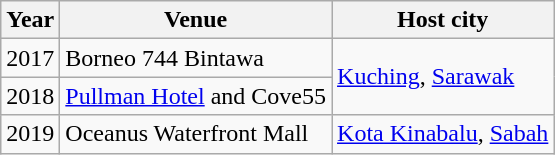<table class="wikitable">
<tr>
<th>Year</th>
<th>Venue</th>
<th>Host city</th>
</tr>
<tr>
<td>2017</td>
<td>Borneo 744 Bintawa</td>
<td rowspan="2"><a href='#'>Kuching</a>, <a href='#'>Sarawak</a></td>
</tr>
<tr>
<td>2018</td>
<td><a href='#'>Pullman Hotel</a> and Cove55</td>
</tr>
<tr>
<td>2019</td>
<td>Oceanus Waterfront Mall</td>
<td><a href='#'>Kota Kinabalu</a>, <a href='#'>Sabah</a></td>
</tr>
</table>
